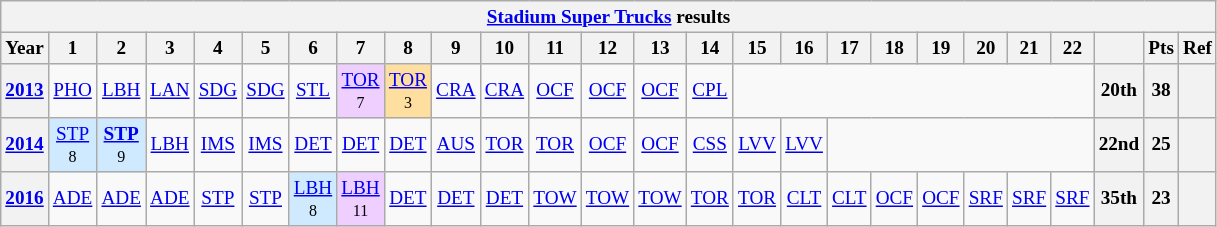<table class="wikitable" style="text-align:center; font-size:80%">
<tr>
<th colspan=45><a href='#'>Stadium Super Trucks</a> results</th>
</tr>
<tr>
<th>Year</th>
<th>1</th>
<th>2</th>
<th>3</th>
<th>4</th>
<th>5</th>
<th>6</th>
<th>7</th>
<th>8</th>
<th>9</th>
<th>10</th>
<th>11</th>
<th>12</th>
<th>13</th>
<th>14</th>
<th>15</th>
<th>16</th>
<th>17</th>
<th>18</th>
<th>19</th>
<th>20</th>
<th>21</th>
<th>22</th>
<th></th>
<th>Pts</th>
<th>Ref</th>
</tr>
<tr>
<th><a href='#'>2013</a></th>
<td><a href='#'>PHO</a></td>
<td><a href='#'>LBH</a></td>
<td><a href='#'>LAN</a></td>
<td><a href='#'>SDG</a></td>
<td><a href='#'>SDG</a></td>
<td><a href='#'>STL</a></td>
<td style="background:#EFCFFF;"><a href='#'>TOR</a><br><small>7</small></td>
<td style="background:#FFDF9F;"><a href='#'>TOR</a><br><small>3</small></td>
<td><a href='#'>CRA</a></td>
<td><a href='#'>CRA</a></td>
<td><a href='#'>OCF</a></td>
<td><a href='#'>OCF</a></td>
<td><a href='#'>OCF</a></td>
<td><a href='#'>CPL</a></td>
<td colspan=8></td>
<th>20th</th>
<th>38</th>
<th></th>
</tr>
<tr>
<th><a href='#'>2014</a></th>
<td style="background:#CFEAFF;"><a href='#'>STP</a><br><small>8</small></td>
<td style="background:#CFEAFF;"><strong><a href='#'>STP</a></strong><br><small>9</small></td>
<td><a href='#'>LBH</a></td>
<td><a href='#'>IMS</a></td>
<td><a href='#'>IMS</a></td>
<td><a href='#'>DET</a></td>
<td><a href='#'>DET</a></td>
<td><a href='#'>DET</a></td>
<td><a href='#'>AUS</a></td>
<td><a href='#'>TOR</a></td>
<td><a href='#'>TOR</a></td>
<td><a href='#'>OCF</a></td>
<td><a href='#'>OCF</a></td>
<td><a href='#'>CSS</a></td>
<td><a href='#'>LVV</a></td>
<td><a href='#'>LVV</a></td>
<td colspan=6></td>
<th>22nd</th>
<th>25</th>
<th></th>
</tr>
<tr>
<th><a href='#'>2016</a></th>
<td><a href='#'>ADE</a></td>
<td><a href='#'>ADE</a></td>
<td><a href='#'>ADE</a></td>
<td><a href='#'>STP</a></td>
<td><a href='#'>STP</a></td>
<td style="background:#CFEAFF;"><a href='#'>LBH</a><br><small>8</small></td>
<td style="background:#EFCFFF;"><a href='#'>LBH</a><br><small>11</small></td>
<td><a href='#'>DET</a></td>
<td><a href='#'>DET</a></td>
<td><a href='#'>DET</a></td>
<td><a href='#'>TOW</a></td>
<td><a href='#'>TOW</a></td>
<td><a href='#'>TOW</a></td>
<td><a href='#'>TOR</a></td>
<td><a href='#'>TOR</a></td>
<td><a href='#'>CLT</a></td>
<td><a href='#'>CLT</a></td>
<td><a href='#'>OCF</a></td>
<td><a href='#'>OCF</a></td>
<td><a href='#'>SRF</a></td>
<td><a href='#'>SRF</a></td>
<td><a href='#'>SRF</a></td>
<th>35th</th>
<th>23</th>
<th></th>
</tr>
</table>
